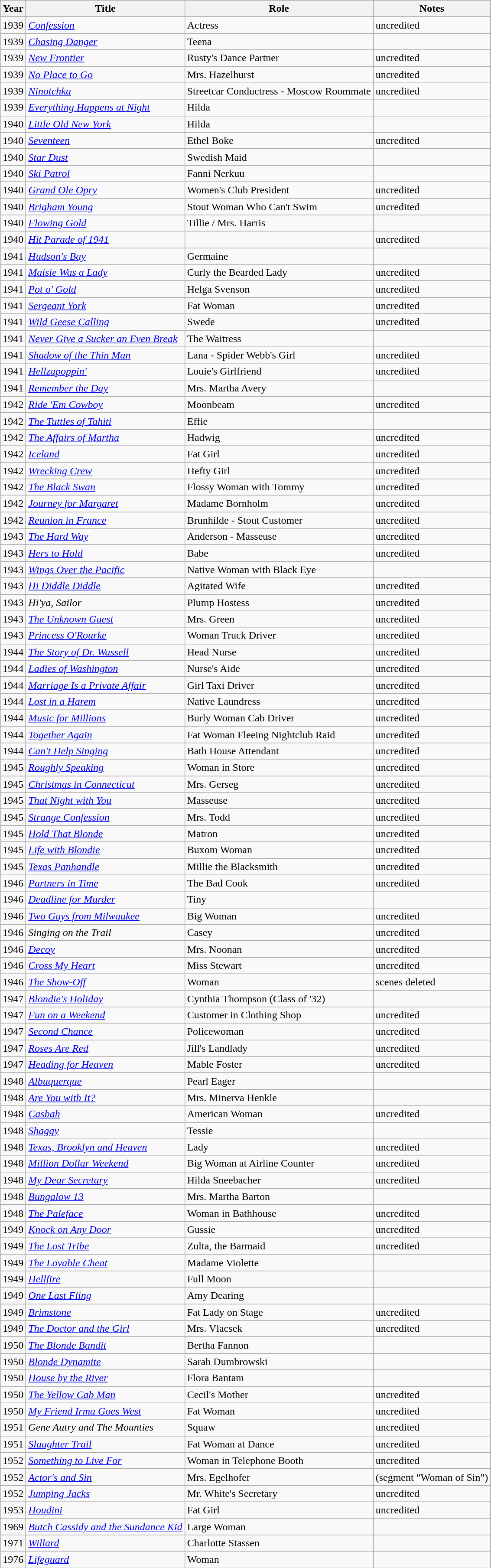<table class="wikitable">
<tr>
<th>Year</th>
<th>Title</th>
<th>Role</th>
<th>Notes</th>
</tr>
<tr>
<td>1939</td>
<td><em><a href='#'>Confession</a></em></td>
<td>Actress</td>
<td>uncredited</td>
</tr>
<tr>
<td>1939</td>
<td><em><a href='#'>Chasing Danger</a></em></td>
<td>Teena</td>
<td></td>
</tr>
<tr>
<td>1939</td>
<td><em><a href='#'>New Frontier</a></em></td>
<td>Rusty's Dance Partner</td>
<td>uncredited</td>
</tr>
<tr>
<td>1939</td>
<td><em><a href='#'>No Place to Go</a></em></td>
<td>Mrs. Hazelhurst</td>
<td>uncredited</td>
</tr>
<tr>
<td>1939</td>
<td><em><a href='#'>Ninotchka</a></em></td>
<td>Streetcar Conductress - Moscow Roommate</td>
<td>uncredited</td>
</tr>
<tr>
<td>1939</td>
<td><em><a href='#'>Everything Happens at Night</a></em></td>
<td>Hilda</td>
<td></td>
</tr>
<tr>
<td>1940</td>
<td><em><a href='#'>Little Old New York</a></em></td>
<td>Hilda</td>
<td></td>
</tr>
<tr>
<td>1940</td>
<td><em><a href='#'>Seventeen</a></em></td>
<td>Ethel Boke</td>
<td>uncredited</td>
</tr>
<tr>
<td>1940</td>
<td><em><a href='#'>Star Dust</a></em></td>
<td>Swedish Maid</td>
<td></td>
</tr>
<tr>
<td>1940</td>
<td><em><a href='#'>Ski Patrol</a></em></td>
<td>Fanni Nerkuu</td>
<td></td>
</tr>
<tr>
<td>1940</td>
<td><em><a href='#'>Grand Ole Opry</a></em></td>
<td>Women's Club President</td>
<td>uncredited</td>
</tr>
<tr>
<td>1940</td>
<td><em><a href='#'>Brigham Young</a></em></td>
<td>Stout Woman Who Can't Swim</td>
<td>uncredited</td>
</tr>
<tr>
<td>1940</td>
<td><em><a href='#'>Flowing Gold</a></em></td>
<td>Tillie / Mrs. Harris</td>
<td></td>
</tr>
<tr>
<td>1940</td>
<td><em><a href='#'>Hit Parade of 1941</a></em></td>
<td></td>
<td>uncredited</td>
</tr>
<tr>
<td>1941</td>
<td><em><a href='#'>Hudson's Bay</a></em></td>
<td>Germaine</td>
<td></td>
</tr>
<tr>
<td>1941</td>
<td><em><a href='#'>Maisie Was a Lady</a></em></td>
<td>Curly the Bearded Lady</td>
<td>uncredited</td>
</tr>
<tr>
<td>1941</td>
<td><em><a href='#'>Pot o' Gold</a></em></td>
<td>Helga Svenson</td>
<td>uncredited</td>
</tr>
<tr>
<td>1941</td>
<td><em><a href='#'>Sergeant York</a></em></td>
<td>Fat Woman</td>
<td>uncredited</td>
</tr>
<tr>
<td>1941</td>
<td><em><a href='#'>Wild Geese Calling</a></em></td>
<td>Swede</td>
<td>uncredited</td>
</tr>
<tr>
<td>1941</td>
<td><em><a href='#'>Never Give a Sucker an Even Break</a></em></td>
<td>The Waitress</td>
<td></td>
</tr>
<tr>
<td>1941</td>
<td><em><a href='#'>Shadow of the Thin Man</a></em></td>
<td>Lana - Spider Webb's Girl</td>
<td>uncredited</td>
</tr>
<tr>
<td>1941</td>
<td><em><a href='#'>Hellzapoppin'</a></em></td>
<td>Louie's Girlfriend</td>
<td>uncredited</td>
</tr>
<tr>
<td>1941</td>
<td><em><a href='#'>Remember the Day</a></em></td>
<td>Mrs. Martha Avery</td>
<td></td>
</tr>
<tr>
<td>1942</td>
<td><em><a href='#'>Ride 'Em Cowboy</a></em></td>
<td>Moonbeam</td>
<td>uncredited</td>
</tr>
<tr>
<td>1942</td>
<td><em><a href='#'>The Tuttles of Tahiti</a></em></td>
<td>Effie</td>
<td></td>
</tr>
<tr>
<td>1942</td>
<td><em><a href='#'>The Affairs of Martha</a></em></td>
<td>Hadwig</td>
<td>uncredited</td>
</tr>
<tr>
<td>1942</td>
<td><em><a href='#'>Iceland</a></em></td>
<td>Fat Girl</td>
<td>uncredited</td>
</tr>
<tr>
<td>1942</td>
<td><em><a href='#'>Wrecking Crew</a></em></td>
<td>Hefty Girl</td>
<td>uncredited</td>
</tr>
<tr>
<td>1942</td>
<td><em><a href='#'>The Black Swan</a></em></td>
<td>Flossy Woman with Tommy</td>
<td>uncredited</td>
</tr>
<tr>
<td>1942</td>
<td><em><a href='#'>Journey for Margaret</a></em></td>
<td>Madame Bornholm</td>
<td>uncredited</td>
</tr>
<tr>
<td>1942</td>
<td><em><a href='#'>Reunion in France</a></em></td>
<td>Brunhilde - Stout Customer</td>
<td>uncredited</td>
</tr>
<tr>
<td>1943</td>
<td><em><a href='#'>The Hard Way</a></em></td>
<td>Anderson - Masseuse</td>
<td>uncredited</td>
</tr>
<tr>
<td>1943</td>
<td><em><a href='#'>Hers to Hold</a></em></td>
<td>Babe</td>
<td>uncredited</td>
</tr>
<tr>
<td>1943</td>
<td><em><a href='#'>Wings Over the Pacific</a></em></td>
<td>Native Woman with Black Eye</td>
<td></td>
</tr>
<tr>
<td>1943</td>
<td><em><a href='#'>Hi Diddle Diddle</a></em></td>
<td>Agitated Wife</td>
<td>uncredited</td>
</tr>
<tr>
<td>1943</td>
<td><em>Hi'ya, Sailor</em></td>
<td>Plump Hostess</td>
<td>uncredited</td>
</tr>
<tr>
<td>1943</td>
<td><em><a href='#'>The Unknown Guest</a></em></td>
<td>Mrs. Green</td>
<td>uncredited</td>
</tr>
<tr>
<td>1943</td>
<td><em><a href='#'>Princess O'Rourke</a></em></td>
<td>Woman Truck Driver</td>
<td>uncredited</td>
</tr>
<tr>
<td>1944</td>
<td><em><a href='#'>The Story of Dr. Wassell</a></em></td>
<td>Head Nurse</td>
<td>uncredited</td>
</tr>
<tr>
<td>1944</td>
<td><em><a href='#'>Ladies of Washington</a></em></td>
<td>Nurse's Aide</td>
<td>uncredited</td>
</tr>
<tr>
<td>1944</td>
<td><em><a href='#'>Marriage Is a Private Affair</a></em></td>
<td>Girl Taxi Driver</td>
<td>uncredited</td>
</tr>
<tr>
<td>1944</td>
<td><em><a href='#'>Lost in a Harem</a></em></td>
<td>Native Laundress</td>
<td>uncredited</td>
</tr>
<tr>
<td>1944</td>
<td><em><a href='#'>Music for Millions</a></em></td>
<td>Burly Woman Cab Driver</td>
<td>uncredited</td>
</tr>
<tr>
<td>1944</td>
<td><em><a href='#'>Together Again</a></em></td>
<td>Fat Woman Fleeing Nightclub Raid</td>
<td>uncredited</td>
</tr>
<tr>
<td>1944</td>
<td><em><a href='#'>Can't Help Singing</a></em></td>
<td>Bath House Attendant</td>
<td>uncredited</td>
</tr>
<tr>
<td>1945</td>
<td><em><a href='#'>Roughly Speaking</a></em></td>
<td>Woman in Store</td>
<td>uncredited</td>
</tr>
<tr>
<td>1945</td>
<td><em><a href='#'>Christmas in Connecticut</a></em></td>
<td>Mrs. Gerseg</td>
<td>uncredited</td>
</tr>
<tr>
<td>1945</td>
<td><em><a href='#'>That Night with You</a></em></td>
<td>Masseuse</td>
<td>uncredited</td>
</tr>
<tr>
<td>1945</td>
<td><em><a href='#'>Strange Confession</a></em></td>
<td>Mrs. Todd</td>
<td>uncredited</td>
</tr>
<tr>
<td>1945</td>
<td><em><a href='#'>Hold That Blonde</a></em></td>
<td>Matron</td>
<td>uncredited</td>
</tr>
<tr>
<td>1945</td>
<td><em><a href='#'>Life with Blondie</a></em></td>
<td>Buxom Woman</td>
<td>uncredited</td>
</tr>
<tr>
<td>1945</td>
<td><em><a href='#'>Texas Panhandle</a></em></td>
<td>Millie the Blacksmith</td>
<td>uncredited</td>
</tr>
<tr>
<td>1946</td>
<td><em><a href='#'>Partners in Time</a></em></td>
<td>The Bad Cook</td>
<td>uncredited</td>
</tr>
<tr>
<td>1946</td>
<td><em><a href='#'>Deadline for Murder</a></em></td>
<td>Tiny</td>
<td></td>
</tr>
<tr>
<td>1946</td>
<td><em><a href='#'>Two Guys from Milwaukee</a></em></td>
<td>Big Woman</td>
<td>uncredited</td>
</tr>
<tr>
<td>1946</td>
<td><em>Singing on the Trail</em></td>
<td>Casey</td>
<td>uncredited</td>
</tr>
<tr>
<td>1946</td>
<td><em><a href='#'>Decoy</a></em></td>
<td>Mrs. Noonan</td>
<td>uncredited</td>
</tr>
<tr>
<td>1946</td>
<td><em><a href='#'>Cross My Heart</a></em></td>
<td>Miss Stewart</td>
<td>uncredited</td>
</tr>
<tr>
<td>1946</td>
<td><em><a href='#'>The Show-Off</a></em></td>
<td>Woman</td>
<td>scenes deleted</td>
</tr>
<tr>
<td>1947</td>
<td><em><a href='#'>Blondie's Holiday</a></em></td>
<td>Cynthia Thompson (Class of '32)</td>
<td></td>
</tr>
<tr>
<td>1947</td>
<td><em><a href='#'>Fun on a Weekend</a></em></td>
<td>Customer in Clothing Shop</td>
<td>uncredited</td>
</tr>
<tr>
<td>1947</td>
<td><em><a href='#'>Second Chance</a></em></td>
<td>Policewoman</td>
<td>uncredited</td>
</tr>
<tr>
<td>1947</td>
<td><em><a href='#'>Roses Are Red</a></em></td>
<td>Jill's Landlady</td>
<td>uncredited</td>
</tr>
<tr>
<td>1947</td>
<td><em><a href='#'>Heading for Heaven</a></em></td>
<td>Mable Foster</td>
<td>uncredited</td>
</tr>
<tr>
<td>1948</td>
<td><em><a href='#'>Albuquerque</a></em></td>
<td>Pearl Eager</td>
<td></td>
</tr>
<tr>
<td>1948</td>
<td><em><a href='#'>Are You with It?</a></em></td>
<td>Mrs. Minerva Henkle</td>
<td></td>
</tr>
<tr>
<td>1948</td>
<td><em><a href='#'>Casbah</a></em></td>
<td>American Woman</td>
<td>uncredited</td>
</tr>
<tr>
<td>1948</td>
<td><em><a href='#'>Shaggy</a></em></td>
<td>Tessie</td>
<td></td>
</tr>
<tr>
<td>1948</td>
<td><em><a href='#'>Texas, Brooklyn and Heaven</a></em></td>
<td>Lady</td>
<td>uncredited</td>
</tr>
<tr>
<td>1948</td>
<td><em><a href='#'>Million Dollar Weekend</a></em></td>
<td>Big Woman at Airline Counter</td>
<td>uncredited</td>
</tr>
<tr>
<td>1948</td>
<td><em><a href='#'>My Dear Secretary</a></em></td>
<td>Hilda Sneebacher</td>
<td>uncredited</td>
</tr>
<tr>
<td>1948</td>
<td><em><a href='#'>Bungalow 13</a></em></td>
<td>Mrs. Martha Barton</td>
<td></td>
</tr>
<tr>
<td>1948</td>
<td><em><a href='#'>The Paleface</a></em></td>
<td>Woman in Bathhouse</td>
<td>uncredited</td>
</tr>
<tr>
<td>1949</td>
<td><em><a href='#'>Knock on Any Door</a></em></td>
<td>Gussie</td>
<td>uncredited</td>
</tr>
<tr>
<td>1949</td>
<td><em><a href='#'>The Lost Tribe</a></em></td>
<td>Zulta, the Barmaid</td>
<td>uncredited</td>
</tr>
<tr>
<td>1949</td>
<td><em><a href='#'>The Lovable Cheat</a></em></td>
<td>Madame Violette</td>
<td></td>
</tr>
<tr>
<td>1949</td>
<td><em><a href='#'>Hellfire</a></em></td>
<td>Full Moon</td>
<td></td>
</tr>
<tr>
<td>1949</td>
<td><em><a href='#'>One Last Fling</a></em></td>
<td>Amy Dearing</td>
<td></td>
</tr>
<tr>
<td>1949</td>
<td><em><a href='#'>Brimstone</a></em></td>
<td>Fat Lady on Stage</td>
<td>uncredited</td>
</tr>
<tr>
<td>1949</td>
<td><em><a href='#'>The Doctor and the Girl</a></em></td>
<td>Mrs. Vlacsek</td>
<td>uncredited</td>
</tr>
<tr>
<td>1950</td>
<td><em><a href='#'>The Blonde Bandit</a></em></td>
<td>Bertha Fannon</td>
<td></td>
</tr>
<tr>
<td>1950</td>
<td><em><a href='#'>Blonde Dynamite</a></em></td>
<td>Sarah Dumbrowski</td>
<td></td>
</tr>
<tr>
<td>1950</td>
<td><em><a href='#'>House by the River</a></em></td>
<td>Flora Bantam</td>
<td></td>
</tr>
<tr>
<td>1950</td>
<td><em><a href='#'>The Yellow Cab Man</a></em></td>
<td>Cecil's Mother</td>
<td>uncredited</td>
</tr>
<tr>
<td>1950</td>
<td><em><a href='#'>My Friend Irma Goes West</a></em></td>
<td>Fat Woman</td>
<td>uncredited</td>
</tr>
<tr>
<td>1951</td>
<td><em>Gene Autry and The Mounties</em></td>
<td>Squaw</td>
<td>uncredited</td>
</tr>
<tr>
<td>1951</td>
<td><em><a href='#'>Slaughter Trail</a></em></td>
<td>Fat Woman at Dance</td>
<td>uncredited</td>
</tr>
<tr>
<td>1952</td>
<td><em><a href='#'>Something to Live For</a></em></td>
<td>Woman in Telephone Booth</td>
<td>uncredited</td>
</tr>
<tr>
<td>1952</td>
<td><em><a href='#'>Actor's and Sin</a></em></td>
<td>Mrs. Egelhofer</td>
<td>(segment "Woman of Sin")</td>
</tr>
<tr>
<td>1952</td>
<td><em><a href='#'>Jumping Jacks</a></em></td>
<td>Mr. White's Secretary</td>
<td>uncredited</td>
</tr>
<tr>
<td>1953</td>
<td><em><a href='#'>Houdini</a></em></td>
<td>Fat Girl</td>
<td>uncredited</td>
</tr>
<tr>
<td>1969</td>
<td><em><a href='#'>Butch Cassidy and the Sundance Kid</a></em></td>
<td>Large Woman</td>
<td></td>
</tr>
<tr>
<td>1971</td>
<td><em><a href='#'>Willard</a></em></td>
<td>Charlotte Stassen</td>
<td></td>
</tr>
<tr>
<td>1976</td>
<td><em><a href='#'>Lifeguard</a></em></td>
<td>Woman</td>
<td></td>
</tr>
</table>
